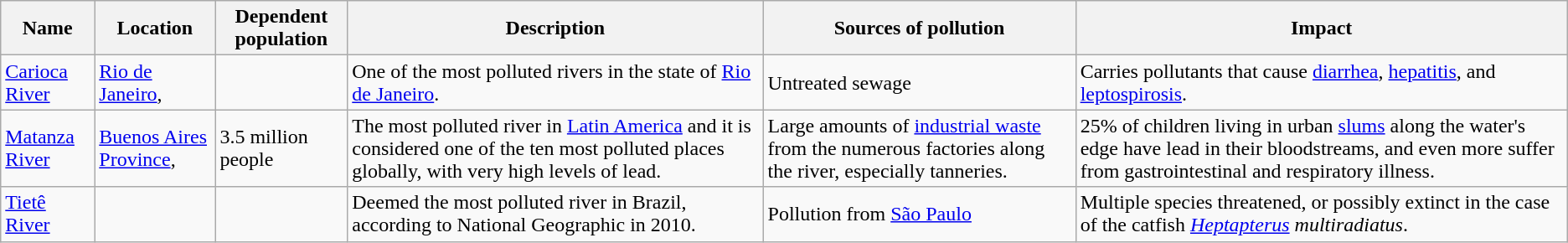<table class="wikitable sortable">
<tr>
<th>Name</th>
<th>Location</th>
<th>Dependent population</th>
<th>Description</th>
<th>Sources of pollution</th>
<th>Impact</th>
</tr>
<tr>
<td><a href='#'>Carioca River</a></td>
<td><a href='#'>Rio de Janeiro</a>, </td>
<td></td>
<td>One of the most polluted rivers in the state of <a href='#'>Rio de Janeiro</a>.</td>
<td>Untreated sewage</td>
<td>Carries pollutants that cause <a href='#'>diarrhea</a>, <a href='#'>hepatitis</a>, and <a href='#'>leptospirosis</a>.</td>
</tr>
<tr>
<td><a href='#'>Matanza River</a></td>
<td><a href='#'>Buenos Aires Province</a>, </td>
<td>3.5 million people</td>
<td>The most polluted river in <a href='#'>Latin America</a> and it is considered one of the ten most polluted places globally, with very high levels of lead.</td>
<td>Large amounts of <a href='#'>industrial waste</a> from the numerous factories along the river, especially tanneries.</td>
<td>25% of children living in urban <a href='#'>slums</a> along the water's edge have lead in their bloodstreams, and even more suffer from gastrointestinal and respiratory illness.</td>
</tr>
<tr>
<td><a href='#'>Tietê River</a></td>
<td></td>
<td></td>
<td>Deemed the most polluted river in Brazil, according to National Geographic in 2010.</td>
<td>Pollution from <a href='#'>São Paulo</a></td>
<td>Multiple species threatened, or possibly extinct in the case of the catfish <em><a href='#'>Heptapterus</a> multiradiatus</em>.</td>
</tr>
</table>
